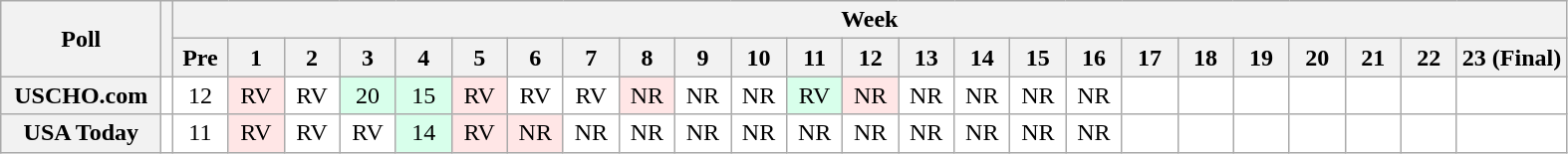<table class="wikitable" style="white-space:nowrap;">
<tr>
<th scope="col" width="100" rowspan="2">Poll</th>
<th rowspan="2"></th>
<th colspan="25">Week</th>
</tr>
<tr>
<th scope="col" width="30">Pre</th>
<th scope="col" width="30">1</th>
<th scope="col" width="30">2</th>
<th scope="col" width="30">3</th>
<th scope="col" width="30">4</th>
<th scope="col" width="30">5</th>
<th scope="col" width="30">6</th>
<th scope="col" width="30">7</th>
<th scope="col" width="30">8</th>
<th scope="col" width="30">9</th>
<th scope="col" width="30">10</th>
<th scope="col" width="30">11</th>
<th scope="col" width="30">12</th>
<th scope="col" width="30">13</th>
<th scope="col" width="30">14</th>
<th scope="col" width="30">15</th>
<th scope="col" width="30">16</th>
<th scope="col" width="30">17</th>
<th scope="col" width="30">18</th>
<th scope="col" width="30">19</th>
<th scope="col" width="30">20</th>
<th scope="col" width="30">21</th>
<th scope="col" width="30">22</th>
<th scope="col" width="30">23 (Final)</th>
</tr>
<tr style="text-align:center;">
<th>USCHO.com</th>
<td bgcolor=FFFFFF></td>
<td bgcolor=FFFFFF>12</td>
<td bgcolor=FFE6E6>RV</td>
<td bgcolor=FFFFFF>RV</td>
<td bgcolor=D8FFEB>20</td>
<td bgcolor=D8FFEB>15</td>
<td bgcolor=FFE6E6>RV</td>
<td bgcolor=FFFFFF>RV</td>
<td bgcolor=FFFFFF>RV</td>
<td bgcolor=FFE6E6>NR</td>
<td bgcolor=FFFFFF>NR</td>
<td bgcolor=FFFFFF>NR</td>
<td bgcolor=D8FFEB>RV</td>
<td bgcolor=FFE6E6>NR</td>
<td bgcolor=FFFFFF>NR</td>
<td bgcolor=FFFFFF>NR</td>
<td bgcolor=FFFFFF>NR</td>
<td bgcolor=FFFFFF>NR</td>
<td bgcolor=FFFFFF></td>
<td bgcolor=FFFFFF></td>
<td bgcolor=FFFFFF></td>
<td bgcolor=FFFFFF></td>
<td bgcolor=FFFFFF></td>
<td bgcolor=FFFFFF></td>
<td bgcolor=FFFFFF></td>
</tr>
<tr style="text-align:center;">
<th>USA Today</th>
<td bgcolor=FFFFFF></td>
<td bgcolor=FFFFFF>11</td>
<td bgcolor=FFE6E6>RV</td>
<td bgcolor=FFFFFF>RV</td>
<td bgcolor=FFFFFF>RV</td>
<td bgcolor=D8FFEB>14</td>
<td bgcolor=FFE6E6>RV</td>
<td bgcolor=FFE6E6>NR</td>
<td bgcolor=FFFFFF>NR</td>
<td bgcolor=FFFFFF>NR</td>
<td bgcolor=FFFFFF>NR</td>
<td bgcolor=FFFFFF>NR</td>
<td bgcolor=FFFFFF>NR</td>
<td bgcolor=FFFFFF>NR</td>
<td bgcolor=FFFFFF>NR</td>
<td bgcolor=FFFFFF>NR</td>
<td bgcolor=FFFFFF>NR</td>
<td bgcolor=FFFFFF>NR</td>
<td bgcolor=FFFFFF></td>
<td bgcolor=FFFFFF></td>
<td bgcolor=FFFFFF></td>
<td bgcolor=FFFFFF></td>
<td bgcolor=FFFFFF></td>
<td bgcolor=FFFFFF></td>
<td bgcolor=FFFFFF></td>
</tr>
</table>
